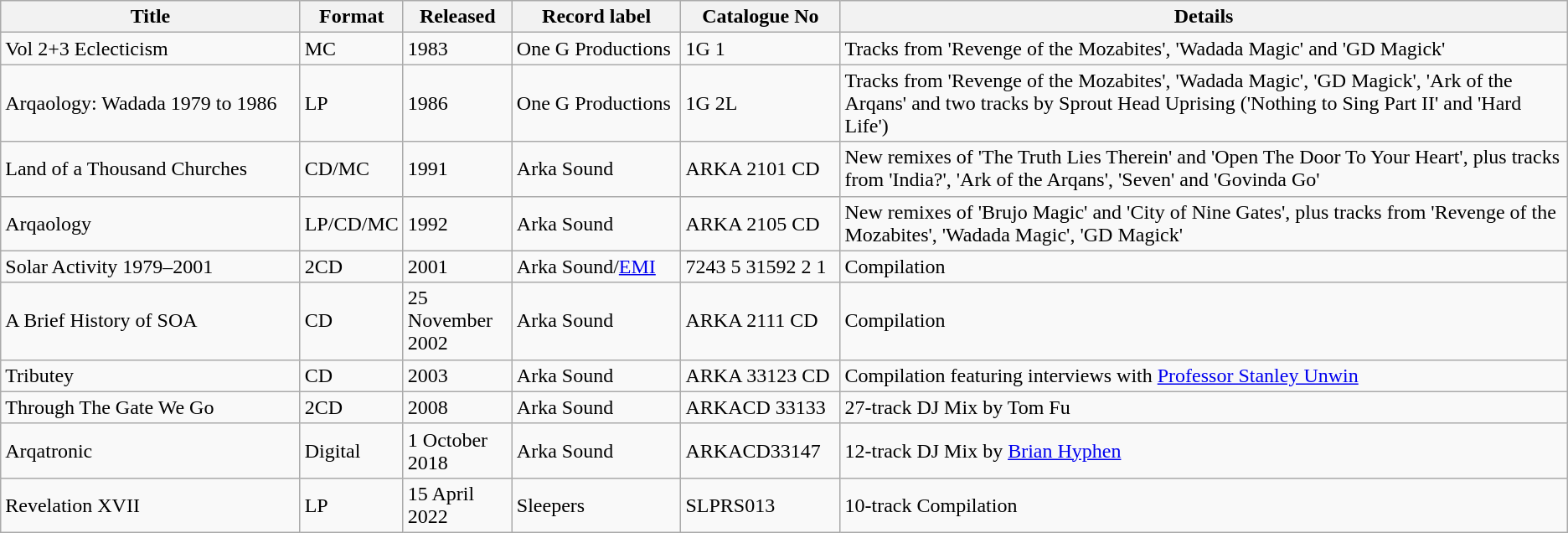<table class="wikitable">
<tr>
<th style="width: 240px;">Title</th>
<th style="width:65px;">Format</th>
<th style="width:80px;">Released</th>
<th style="width: 130px;">Record label</th>
<th style="width: 120px;">Catalogue No</th>
<th style="width: 600px;">Details</th>
</tr>
<tr>
<td>Vol 2+3 Eclecticism</td>
<td>MC</td>
<td>1983</td>
<td>One G Productions</td>
<td>1G 1</td>
<td>Tracks from 'Revenge of the Mozabites', 'Wadada Magic' and 'GD Magick'</td>
</tr>
<tr>
<td>Arqaology: Wadada 1979 to 1986</td>
<td>LP</td>
<td>1986</td>
<td>One G Productions</td>
<td>1G 2L</td>
<td>Tracks from 'Revenge of the Mozabites', 'Wadada Magic', 'GD Magick', 'Ark of the Arqans' and two tracks by Sprout Head Uprising ('Nothing to Sing Part II' and 'Hard Life')</td>
</tr>
<tr>
<td>Land of a Thousand Churches</td>
<td>CD/MC</td>
<td>1991</td>
<td>Arka Sound</td>
<td>ARKA 2101 CD</td>
<td>New remixes of 'The Truth Lies Therein' and 'Open The Door To Your Heart', plus tracks from 'India?', 'Ark of the Arqans', 'Seven' and 'Govinda Go'</td>
</tr>
<tr>
<td>Arqaology</td>
<td>LP/CD/MC</td>
<td>1992</td>
<td>Arka Sound</td>
<td>ARKA 2105 CD</td>
<td>New remixes of 'Brujo Magic' and 'City of Nine Gates', plus tracks from 'Revenge of the Mozabites', 'Wadada Magic', 'GD Magick'</td>
</tr>
<tr>
<td>Solar Activity 1979–2001</td>
<td>2CD</td>
<td>2001</td>
<td>Arka Sound/<a href='#'>EMI</a></td>
<td>7243 5 31592 2 1</td>
<td>Compilation</td>
</tr>
<tr>
<td>A Brief History of SOA</td>
<td>CD</td>
<td>25 November 2002</td>
<td>Arka Sound</td>
<td>ARKA 2111 CD</td>
<td>Compilation</td>
</tr>
<tr>
<td>Tributey</td>
<td>CD</td>
<td>2003</td>
<td>Arka Sound</td>
<td>ARKA 33123 CD</td>
<td>Compilation featuring interviews with <a href='#'>Professor Stanley Unwin</a></td>
</tr>
<tr>
<td>Through The Gate We Go</td>
<td>2CD</td>
<td>2008</td>
<td>Arka Sound</td>
<td>ARKACD 33133</td>
<td>27-track DJ Mix by Tom Fu</td>
</tr>
<tr>
<td>Arqatronic</td>
<td>Digital</td>
<td>1 October 2018</td>
<td>Arka Sound</td>
<td>ARKACD33147</td>
<td>12-track DJ Mix by <a href='#'>Brian Hyphen</a></td>
</tr>
<tr>
<td>Revelation XVII</td>
<td>LP</td>
<td>15 April 2022</td>
<td>Sleepers</td>
<td>SLPRS013</td>
<td>10-track Compilation</td>
</tr>
</table>
